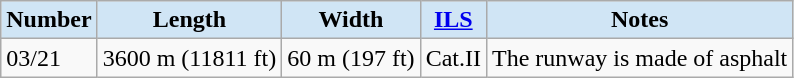<table class="wikitable">
<tr>
<th style="background:#d0e5f5">Number</th>
<th style="background:#d0e5f5">Length</th>
<th style="background:#d0e5f5">Width</th>
<th style="background:#d0e5f5"><a href='#'>ILS</a></th>
<th style="background:#d0e5f5">Notes</th>
</tr>
<tr>
<td>03/21</td>
<td>3600 m (11811 ft)</td>
<td>60 m (197 ft)</td>
<td>Cat.II</td>
<td>The runway is made of asphalt</td>
</tr>
</table>
